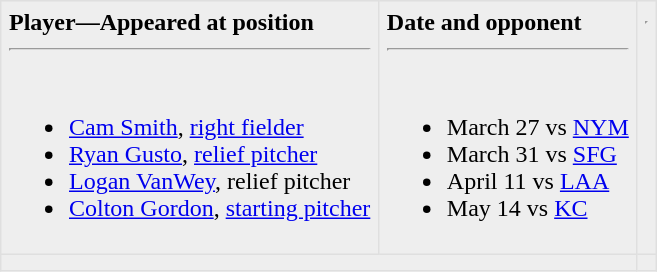<table border=1 style="border-collapse:collapse; background-color:#eeeeee" bordercolor="#DFDFDF" cellpadding="5">
<tr>
<td valign="top"><strong>Player—Appeared at position</strong> <hr><br><ul><li><a href='#'>Cam Smith</a>, <a href='#'>right fielder</a></li><li><a href='#'>Ryan Gusto</a>, <a href='#'>relief pitcher</a></li><li><a href='#'>Logan VanWey</a>, relief pitcher</li><li><a href='#'>Colton Gordon</a>, <a href='#'>starting pitcher</a></li></ul></td>
<td valign="top"><strong>Date and opponent</strong> <hr><br><ul><li>March 27 vs <a href='#'>NYM</a></li><li>March 31 vs <a href='#'>SFG</a></li><li>April 11 vs <a href='#'>LAA</a></li><li>May 14 vs <a href='#'>KC</a></li></ul></td>
<td valign="top" align="center"><strong></strong> <hr><br><br> 
<br> 
<br> 
<br></td>
</tr>
<tr>
<td colspan="2" align="right"></td>
<td align="center"></td>
</tr>
</table>
